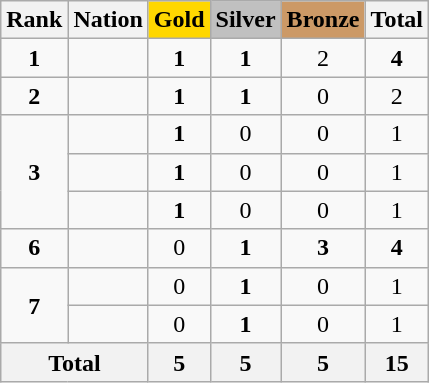<table class="wikitable plainrowheaders" style="text-align:center;">
<tr>
<th>Rank</th>
<th>Nation</th>
<th style="background:    gold;">Gold</th>
<th style="background:  silver;">Silver</th>
<th style="background: #CC9966;">Bronze</th>
<th>Total</th>
</tr>
<tr>
<td><strong>1</strong></td>
<td align=left></td>
<td><strong>1</strong></td>
<td><strong>1</strong></td>
<td>2</td>
<td><strong>4</strong></td>
</tr>
<tr>
<td><strong>2</strong></td>
<td align=left></td>
<td><strong>1</strong></td>
<td><strong>1</strong></td>
<td>0</td>
<td>2</td>
</tr>
<tr>
<td rowspan=3><strong>3</strong></td>
<td align=left></td>
<td><strong>1</strong></td>
<td>0</td>
<td>0</td>
<td>1</td>
</tr>
<tr>
<td align=left></td>
<td><strong>1</strong></td>
<td>0</td>
<td>0</td>
<td>1</td>
</tr>
<tr>
<td align=left></td>
<td><strong>1</strong></td>
<td>0</td>
<td>0</td>
<td>1</td>
</tr>
<tr>
<td><strong>6</strong></td>
<td align=left></td>
<td>0</td>
<td><strong>1</strong></td>
<td><strong>3</strong></td>
<td><strong>4</strong></td>
</tr>
<tr>
<td rowspan=2><strong>7</strong></td>
<td align=left></td>
<td>0</td>
<td><strong>1</strong></td>
<td>0</td>
<td>1</td>
</tr>
<tr>
<td align=left></td>
<td>0</td>
<td><strong>1</strong></td>
<td>0</td>
<td>1</td>
</tr>
<tr>
<th colspan=2>Total</th>
<th>5</th>
<th>5</th>
<th>5</th>
<th>15</th>
</tr>
</table>
